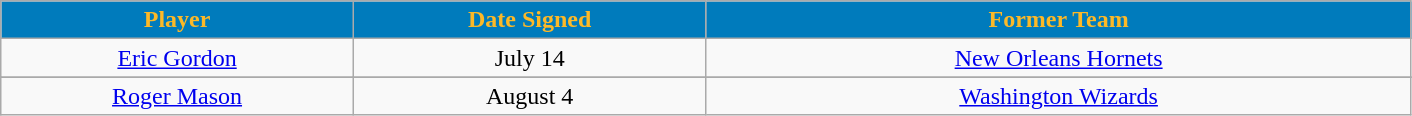<table class="wikitable sortable sortable">
<tr>
<th style="background:#007BBC; color:#FDB927" width="10%">Player</th>
<th style="background:#007BBC; color:#FDB927" width="10%">Date Signed</th>
<th style="background:#007BBC; color:#FDB927" width="20%">Former Team</th>
</tr>
<tr style="text-align: center">
<td><a href='#'>Eric Gordon</a></td>
<td>July 14</td>
<td><a href='#'>New Orleans Hornets</a></td>
</tr>
<tr>
</tr>
<tr style="text-align: center">
<td><a href='#'>Roger Mason</a></td>
<td>August 4</td>
<td><a href='#'>Washington Wizards</a></td>
</tr>
</table>
